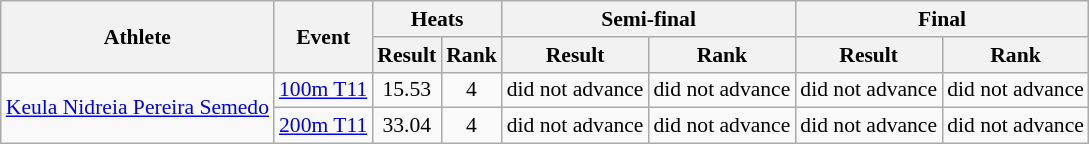<table class=wikitable style="font-size:90%">
<tr>
<th rowspan="2">Athlete</th>
<th rowspan="2">Event</th>
<th colspan="2">Heats</th>
<th colspan="2">Semi-final</th>
<th colspan="2">Final</th>
</tr>
<tr>
<th>Result</th>
<th>Rank</th>
<th>Result</th>
<th>Rank</th>
<th>Result</th>
<th>Rank</th>
</tr>
<tr align=center>
<td align=left rowspan=2><a href='#'>Keula Nidreia Pereira Semedo</a></td>
<td align=left><a href='#'>100m T11</a></td>
<td>15.53</td>
<td>4</td>
<td>did not advance</td>
<td>did not advance</td>
<td>did not advance</td>
<td>did not advance</td>
</tr>
<tr align=center>
<td align=left><a href='#'>200m T11</a></td>
<td>33.04</td>
<td>4</td>
<td>did not advance</td>
<td>did not advance</td>
<td>did not advance</td>
<td>did not advance</td>
</tr>
</table>
